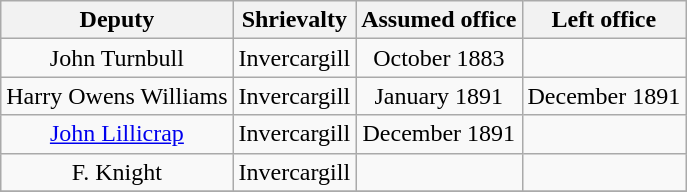<table class="wikitable plainrowheaders" style="text-align:center;">
<tr>
<th>Deputy</th>
<th>Shrievalty</th>
<th>Assumed office</th>
<th>Left office</th>
</tr>
<tr>
<td>John Turnbull</td>
<td>Invercargill</td>
<td>October 1883</td>
<td></td>
</tr>
<tr>
<td>Harry Owens Williams</td>
<td>Invercargill</td>
<td>January 1891</td>
<td>December 1891</td>
</tr>
<tr>
<td><a href='#'>John Lillicrap</a></td>
<td>Invercargill</td>
<td>December 1891</td>
<td></td>
</tr>
<tr>
<td>F. Knight</td>
<td>Invercargill</td>
<td></td>
<td></td>
</tr>
<tr>
</tr>
</table>
